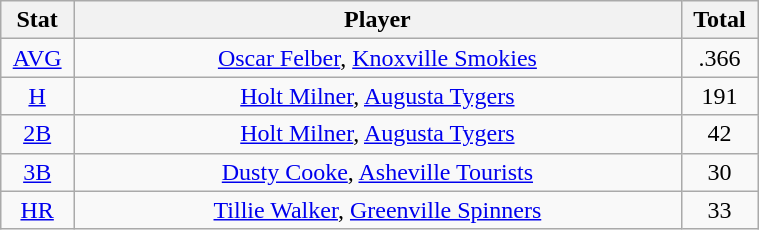<table class="wikitable" width="40%" style="text-align:center;">
<tr>
<th width="5%">Stat</th>
<th width="60%">Player</th>
<th width="5%">Total</th>
</tr>
<tr>
<td><a href='#'>AVG</a></td>
<td><a href='#'>Oscar Felber</a>, <a href='#'>Knoxville Smokies</a></td>
<td>.366</td>
</tr>
<tr>
<td><a href='#'>H</a></td>
<td><a href='#'>Holt Milner</a>, <a href='#'>Augusta Tygers</a></td>
<td>191</td>
</tr>
<tr>
<td><a href='#'>2B</a></td>
<td><a href='#'>Holt Milner</a>, <a href='#'>Augusta Tygers</a></td>
<td>42</td>
</tr>
<tr>
<td><a href='#'>3B</a></td>
<td><a href='#'>Dusty Cooke</a>, <a href='#'>Asheville Tourists</a></td>
<td>30</td>
</tr>
<tr>
<td><a href='#'>HR</a></td>
<td><a href='#'>Tillie Walker</a>, <a href='#'>Greenville Spinners</a></td>
<td>33</td>
</tr>
</table>
